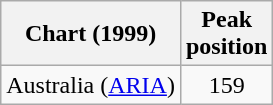<table class="wikitable sortable">
<tr>
<th>Chart (1999)</th>
<th>Peak<br>position</th>
</tr>
<tr>
<td>Australia  (<a href='#'>ARIA</a>)</td>
<td align="center">159</td>
</tr>
</table>
